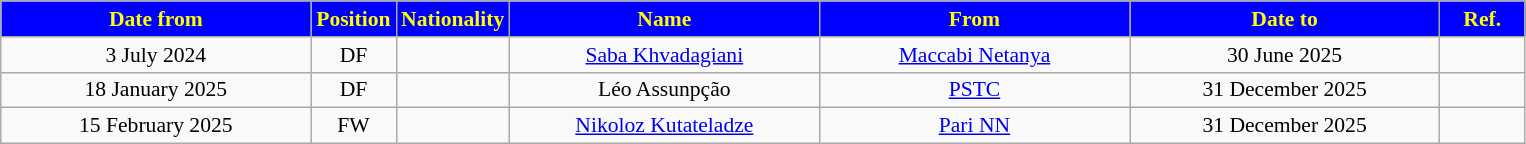<table class="wikitable" style="text-align:center; font-size:90%; ">
<tr>
<th style="background:#0000FF; color:#ffff00; width:200px;">Date from</th>
<th style="background:#0000FF; color:#ffff00; width:50px;">Position</th>
<th style="background:#0000FF; color:#ffff00; width:50px;">Nationality</th>
<th style="background:#0000FF; color:#ffff00; width:200px;">Name</th>
<th style="background:#0000FF; color:#ffff00; width:200px;">From</th>
<th style="background:#0000FF; color:#ffff00; width:200px;">Date to</th>
<th style="background:#0000FF; color:#ffff00; width:50px;">Ref.</th>
</tr>
<tr>
<td>3 July 2024</td>
<td>DF</td>
<td></td>
<td><a href='#'>Saba Khvadagiani</a></td>
<td><a href='#'>Maccabi Netanya</a></td>
<td>30 June 2025</td>
<td></td>
</tr>
<tr>
<td>18 January 2025</td>
<td>DF</td>
<td></td>
<td>Léo Assunpção</td>
<td><a href='#'>PSTC</a></td>
<td>31 December 2025</td>
<td></td>
</tr>
<tr>
<td>15 February 2025</td>
<td>FW</td>
<td></td>
<td><a href='#'>Nikoloz Kutateladze</a></td>
<td><a href='#'>Pari NN</a></td>
<td>31 December 2025</td>
<td></td>
</tr>
</table>
